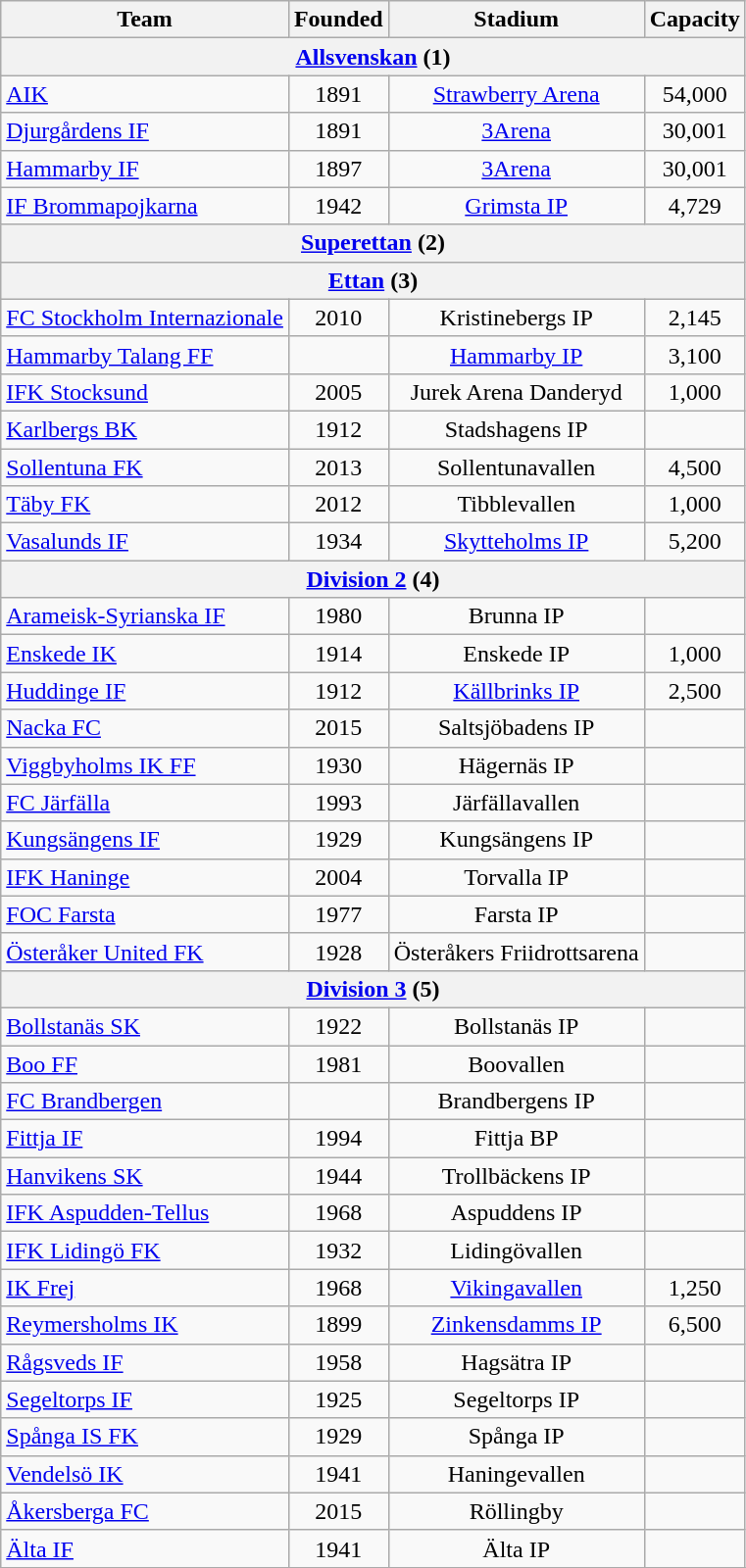<table class="wikitable" style="text-align: center">
<tr>
<th>Team</th>
<th>Founded</th>
<th>Stadium</th>
<th>Capacity</th>
</tr>
<tr>
<th colspan=4><a href='#'>Allsvenskan</a> (1)</th>
</tr>
<tr>
<td align=left><a href='#'>AIK</a></td>
<td>1891</td>
<td><a href='#'>Strawberry Arena</a></td>
<td>54,000</td>
</tr>
<tr>
<td align=left><a href='#'>Djurgårdens IF</a></td>
<td>1891</td>
<td><a href='#'>3Arena</a></td>
<td>30,001</td>
</tr>
<tr>
<td align=left><a href='#'>Hammarby IF</a></td>
<td>1897</td>
<td><a href='#'>3Arena</a></td>
<td>30,001</td>
</tr>
<tr>
<td align=left><a href='#'>IF Brommapojkarna</a></td>
<td>1942</td>
<td><a href='#'>Grimsta IP</a></td>
<td>4,729</td>
</tr>
<tr>
<th colspan=4><a href='#'>Superettan</a> (2)</th>
</tr>
<tr>
<th colspan=4><a href='#'>Ettan</a> (3)</th>
</tr>
<tr>
<td align=left><a href='#'>FC Stockholm Internazionale</a></td>
<td>2010</td>
<td>Kristinebergs IP</td>
<td>2,145</td>
</tr>
<tr>
<td align=left><a href='#'>Hammarby Talang FF</a></td>
<td></td>
<td><a href='#'>Hammarby IP</a></td>
<td>3,100</td>
</tr>
<tr>
<td align=left><a href='#'>IFK Stocksund</a></td>
<td>2005</td>
<td>Jurek Arena Danderyd</td>
<td>1,000</td>
</tr>
<tr>
<td align=left><a href='#'>Karlbergs BK</a></td>
<td>1912</td>
<td>Stadshagens IP</td>
<td></td>
</tr>
<tr>
<td align=left><a href='#'>Sollentuna FK</a></td>
<td>2013</td>
<td>Sollentunavallen</td>
<td>4,500</td>
</tr>
<tr>
<td align=left><a href='#'>Täby FK</a></td>
<td>2012</td>
<td>Tibblevallen</td>
<td>1,000</td>
</tr>
<tr>
<td align=left><a href='#'>Vasalunds IF</a></td>
<td>1934</td>
<td><a href='#'>Skytteholms IP</a></td>
<td>5,200</td>
</tr>
<tr>
<th colspan=4><a href='#'>Division 2</a> (4)</th>
</tr>
<tr>
<td align=left><a href='#'>Arameisk-Syrianska IF</a></td>
<td>1980</td>
<td>Brunna IP</td>
<td></td>
</tr>
<tr>
<td align=left><a href='#'>Enskede IK</a></td>
<td>1914</td>
<td>Enskede IP</td>
<td>1,000</td>
</tr>
<tr>
<td align=left><a href='#'>Huddinge IF</a></td>
<td>1912</td>
<td><a href='#'>Källbrinks IP</a></td>
<td>2,500</td>
</tr>
<tr>
<td align=left><a href='#'>Nacka FC</a></td>
<td>2015</td>
<td>Saltsjöbadens IP</td>
<td></td>
</tr>
<tr>
<td align=left><a href='#'>Viggbyholms IK FF</a></td>
<td>1930</td>
<td>Hägernäs IP</td>
<td></td>
</tr>
<tr>
<td align=left><a href='#'>FC Järfälla</a></td>
<td>1993</td>
<td>Järfällavallen</td>
<td></td>
</tr>
<tr>
<td align=left><a href='#'>Kungsängens IF</a></td>
<td>1929</td>
<td>Kungsängens IP</td>
<td></td>
</tr>
<tr>
<td align=left><a href='#'>IFK Haninge</a></td>
<td>2004</td>
<td>Torvalla IP</td>
<td></td>
</tr>
<tr>
<td align=left><a href='#'>FOC Farsta</a></td>
<td>1977</td>
<td>Farsta IP</td>
<td></td>
</tr>
<tr>
<td align=left><a href='#'>Österåker United FK</a></td>
<td>1928</td>
<td>Österåkers Friidrottsarena</td>
<td></td>
</tr>
<tr>
<th colspan=4><a href='#'>Division 3</a> (5)</th>
</tr>
<tr>
<td align=left><a href='#'>Bollstanäs SK</a></td>
<td>1922</td>
<td>Bollstanäs IP</td>
<td></td>
</tr>
<tr>
<td align=left><a href='#'>Boo FF</a></td>
<td>1981</td>
<td>Boovallen</td>
<td></td>
</tr>
<tr>
<td align=left><a href='#'>FC Brandbergen</a></td>
<td></td>
<td>Brandbergens IP</td>
<td></td>
</tr>
<tr>
<td align=left><a href='#'>Fittja IF</a></td>
<td>1994</td>
<td>Fittja BP</td>
<td></td>
</tr>
<tr>
<td align=left><a href='#'>Hanvikens SK</a></td>
<td>1944</td>
<td>Trollbäckens IP</td>
<td></td>
</tr>
<tr>
<td align=left><a href='#'>IFK Aspudden-Tellus</a></td>
<td>1968</td>
<td>Aspuddens IP</td>
<td></td>
</tr>
<tr>
<td align=left><a href='#'>IFK Lidingö FK</a></td>
<td>1932</td>
<td>Lidingövallen</td>
<td></td>
</tr>
<tr>
<td align=left><a href='#'>IK Frej</a></td>
<td>1968</td>
<td><a href='#'>Vikingavallen</a></td>
<td>1,250</td>
</tr>
<tr>
<td align=left><a href='#'>Reymersholms IK</a></td>
<td>1899</td>
<td><a href='#'>Zinkensdamms IP</a></td>
<td>6,500</td>
</tr>
<tr>
<td align=left><a href='#'>Rågsveds IF</a></td>
<td>1958</td>
<td>Hagsätra IP</td>
<td></td>
</tr>
<tr>
<td align=left><a href='#'>Segeltorps IF</a></td>
<td>1925</td>
<td>Segeltorps IP</td>
<td></td>
</tr>
<tr>
<td align=left><a href='#'>Spånga IS FK</a></td>
<td>1929</td>
<td>Spånga IP</td>
<td></td>
</tr>
<tr>
<td align=left><a href='#'>Vendelsö IK</a></td>
<td>1941</td>
<td>Haningevallen</td>
<td></td>
</tr>
<tr>
<td align=left><a href='#'>Åkersberga FC</a></td>
<td>2015</td>
<td>Röllingby</td>
<td></td>
</tr>
<tr>
<td align=left><a href='#'>Älta IF</a></td>
<td>1941</td>
<td>Älta IP</td>
<td></td>
</tr>
<tr>
</tr>
</table>
